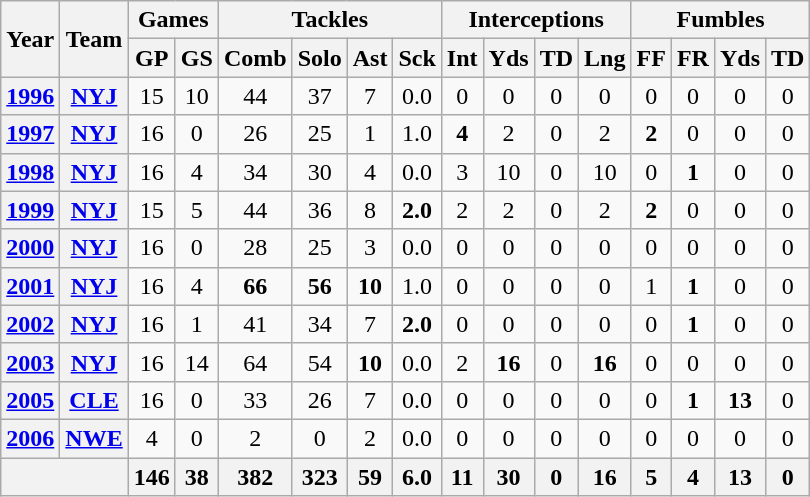<table class="wikitable" style="text-align:center">
<tr>
<th rowspan="2">Year</th>
<th rowspan="2">Team</th>
<th colspan="2">Games</th>
<th colspan="4">Tackles</th>
<th colspan="4">Interceptions</th>
<th colspan="4">Fumbles</th>
</tr>
<tr>
<th>GP</th>
<th>GS</th>
<th>Comb</th>
<th>Solo</th>
<th>Ast</th>
<th>Sck</th>
<th>Int</th>
<th>Yds</th>
<th>TD</th>
<th>Lng</th>
<th>FF</th>
<th>FR</th>
<th>Yds</th>
<th>TD</th>
</tr>
<tr>
<th><a href='#'>1996</a></th>
<th><a href='#'>NYJ</a></th>
<td>15</td>
<td>10</td>
<td>44</td>
<td>37</td>
<td>7</td>
<td>0.0</td>
<td>0</td>
<td>0</td>
<td>0</td>
<td>0</td>
<td>0</td>
<td>0</td>
<td>0</td>
<td>0</td>
</tr>
<tr>
<th><a href='#'>1997</a></th>
<th><a href='#'>NYJ</a></th>
<td>16</td>
<td>0</td>
<td>26</td>
<td>25</td>
<td>1</td>
<td>1.0</td>
<td><strong>4</strong></td>
<td>2</td>
<td>0</td>
<td>2</td>
<td><strong>2</strong></td>
<td>0</td>
<td>0</td>
<td>0</td>
</tr>
<tr>
<th><a href='#'>1998</a></th>
<th><a href='#'>NYJ</a></th>
<td>16</td>
<td>4</td>
<td>34</td>
<td>30</td>
<td>4</td>
<td>0.0</td>
<td>3</td>
<td>10</td>
<td>0</td>
<td>10</td>
<td>0</td>
<td><strong>1</strong></td>
<td>0</td>
<td>0</td>
</tr>
<tr>
<th><a href='#'>1999</a></th>
<th><a href='#'>NYJ</a></th>
<td>15</td>
<td>5</td>
<td>44</td>
<td>36</td>
<td>8</td>
<td><strong>2.0</strong></td>
<td>2</td>
<td>2</td>
<td>0</td>
<td>2</td>
<td><strong>2</strong></td>
<td>0</td>
<td>0</td>
<td>0</td>
</tr>
<tr>
<th><a href='#'>2000</a></th>
<th><a href='#'>NYJ</a></th>
<td>16</td>
<td>0</td>
<td>28</td>
<td>25</td>
<td>3</td>
<td>0.0</td>
<td>0</td>
<td>0</td>
<td>0</td>
<td>0</td>
<td>0</td>
<td>0</td>
<td>0</td>
<td>0</td>
</tr>
<tr>
<th><a href='#'>2001</a></th>
<th><a href='#'>NYJ</a></th>
<td>16</td>
<td>4</td>
<td><strong>66</strong></td>
<td><strong>56</strong></td>
<td><strong>10</strong></td>
<td>1.0</td>
<td>0</td>
<td>0</td>
<td>0</td>
<td>0</td>
<td>1</td>
<td><strong>1</strong></td>
<td>0</td>
<td>0</td>
</tr>
<tr>
<th><a href='#'>2002</a></th>
<th><a href='#'>NYJ</a></th>
<td>16</td>
<td>1</td>
<td>41</td>
<td>34</td>
<td>7</td>
<td><strong>2.0</strong></td>
<td>0</td>
<td>0</td>
<td>0</td>
<td>0</td>
<td>0</td>
<td><strong>1</strong></td>
<td>0</td>
<td>0</td>
</tr>
<tr>
<th><a href='#'>2003</a></th>
<th><a href='#'>NYJ</a></th>
<td>16</td>
<td>14</td>
<td>64</td>
<td>54</td>
<td><strong>10</strong></td>
<td>0.0</td>
<td>2</td>
<td><strong>16</strong></td>
<td>0</td>
<td><strong>16</strong></td>
<td>0</td>
<td>0</td>
<td>0</td>
<td>0</td>
</tr>
<tr>
<th><a href='#'>2005</a></th>
<th><a href='#'>CLE</a></th>
<td>16</td>
<td>0</td>
<td>33</td>
<td>26</td>
<td>7</td>
<td>0.0</td>
<td>0</td>
<td>0</td>
<td>0</td>
<td>0</td>
<td>0</td>
<td><strong>1</strong></td>
<td><strong>13</strong></td>
<td>0</td>
</tr>
<tr>
<th><a href='#'>2006</a></th>
<th><a href='#'>NWE</a></th>
<td>4</td>
<td>0</td>
<td>2</td>
<td>0</td>
<td>2</td>
<td>0.0</td>
<td>0</td>
<td>0</td>
<td>0</td>
<td>0</td>
<td>0</td>
<td>0</td>
<td>0</td>
<td>0</td>
</tr>
<tr>
<th colspan="2"></th>
<th>146</th>
<th>38</th>
<th>382</th>
<th>323</th>
<th>59</th>
<th>6.0</th>
<th>11</th>
<th>30</th>
<th>0</th>
<th>16</th>
<th>5</th>
<th>4</th>
<th>13</th>
<th>0</th>
</tr>
</table>
